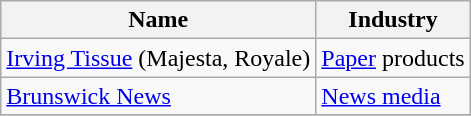<table class="wikitable">
<tr>
<th>Name</th>
<th>Industry</th>
</tr>
<tr>
<td><a href='#'>Irving Tissue</a> (Majesta, Royale)</td>
<td><a href='#'>Paper</a> products</td>
</tr>
<tr>
<td><a href='#'>Brunswick News</a></td>
<td><a href='#'>News media</a></td>
</tr>
<tr>
</tr>
</table>
